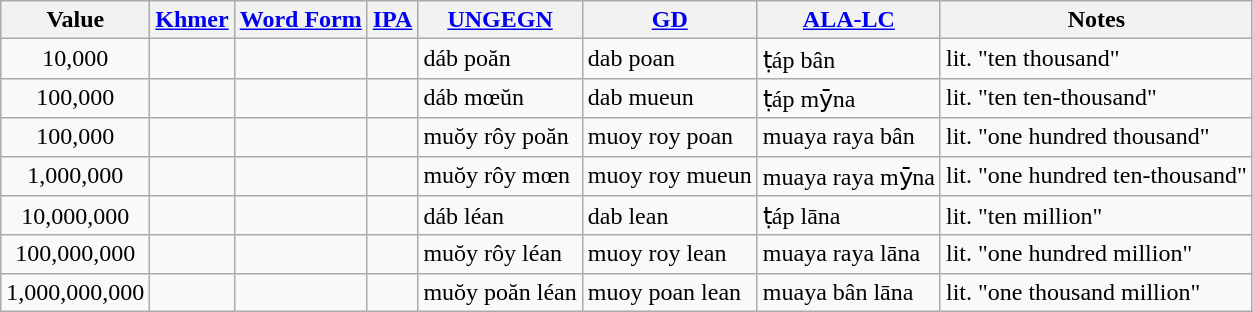<table class="wikitable">
<tr>
<th>Value</th>
<th><a href='#'>Khmer</a></th>
<th><a href='#'>Word Form</a></th>
<th><a href='#'>IPA</a></th>
<th><a href='#'>UNGEGN</a></th>
<th><a href='#'>GD</a></th>
<th><a href='#'>ALA-LC</a></th>
<th>Notes</th>
</tr>
<tr>
<td align=center>10,000</td>
<td></td>
<td></td>
<td></td>
<td>dáb poăn</td>
<td>dab poan</td>
<td>ṭáp bân</td>
<td>lit. "ten thousand"</td>
</tr>
<tr>
<td align=center>100,000</td>
<td></td>
<td></td>
<td></td>
<td>dáb mœŭn</td>
<td>dab mueun</td>
<td>ṭáp mȳna</td>
<td>lit. "ten ten-thousand"</td>
</tr>
<tr>
<td align=center>100,000</td>
<td></td>
<td></td>
<td></td>
<td>muŏy rôy poăn</td>
<td>muoy roy poan</td>
<td>muaya raya bân</td>
<td>lit. "one hundred thousand"</td>
</tr>
<tr>
<td align=center>1,000,000</td>
<td></td>
<td></td>
<td></td>
<td>muŏy rôy mœn</td>
<td>muoy roy mueun</td>
<td>muaya raya mȳna</td>
<td>lit. "one hundred ten-thousand"</td>
</tr>
<tr>
<td align=center>10,000,000</td>
<td></td>
<td></td>
<td></td>
<td>dáb léan</td>
<td>dab lean</td>
<td>ṭáp lāna</td>
<td>lit. "ten million"</td>
</tr>
<tr>
<td align=center>100,000,000</td>
<td></td>
<td></td>
<td></td>
<td>muŏy rôy léan</td>
<td>muoy roy lean</td>
<td>muaya raya lāna</td>
<td>lit. "one hundred million"</td>
</tr>
<tr>
<td align=center>1,000,000,000</td>
<td></td>
<td></td>
<td></td>
<td>muŏy poăn léan</td>
<td>muoy poan lean</td>
<td>muaya bân lāna</td>
<td>lit. "one thousand million"</td>
</tr>
</table>
